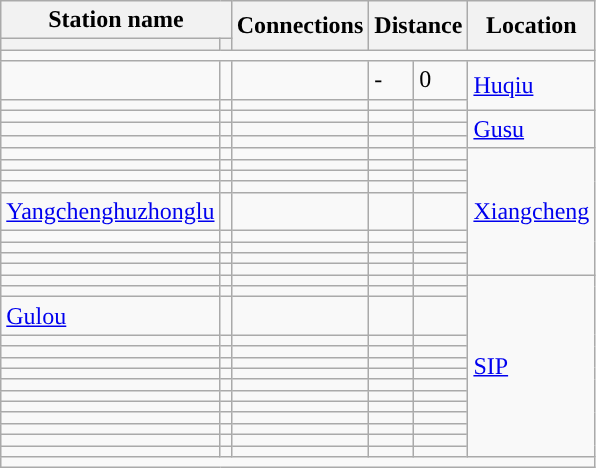<table class="wikitable">
<tr>
<th colspan="2">Station name</th>
<th rowspan="2">Connections</th>
<th colspan="2" rowspan="2">Distance<br></th>
<th rowspan="2">Location</th>
</tr>
<tr>
<th></th>
<th></th>
</tr>
<tr style="background:#">
<td colspan = "7"></td>
</tr>
<tr>
<td></td>
<td></td>
<td></td>
<td>-</td>
<td>0</td>
<td rowspan="2"><a href='#'>Huqiu</a></td>
</tr>
<tr>
<td></td>
<td></td>
<td></td>
<td></td>
<td></td>
</tr>
<tr>
<td></td>
<td></td>
<td></td>
<td></td>
<td></td>
<td rowspan="3"><a href='#'>Gusu</a></td>
</tr>
<tr>
<td></td>
<td></td>
<td></td>
<td></td>
<td></td>
</tr>
<tr>
<td></td>
<td></td>
<td></td>
<td></td>
<td></td>
</tr>
<tr>
<td></td>
<td></td>
<td></td>
<td></td>
<td></td>
<td rowspan="9"><a href='#'>Xiangcheng</a></td>
</tr>
<tr>
<td></td>
<td></td>
<td></td>
<td></td>
<td></td>
</tr>
<tr>
<td></td>
<td></td>
<td></td>
<td></td>
<td></td>
</tr>
<tr>
<td></td>
<td></td>
<td></td>
<td></td>
<td></td>
</tr>
<tr>
<td><a href='#'>Yangchenghuzhonglu</a></td>
<td></td>
<td></td>
<td></td>
<td></td>
</tr>
<tr>
<td></td>
<td></td>
<td></td>
<td></td>
<td></td>
</tr>
<tr>
<td></td>
<td></td>
<td></td>
<td></td>
<td></td>
</tr>
<tr>
<td></td>
<td></td>
<td></td>
<td></td>
<td></td>
</tr>
<tr>
<td></td>
<td></td>
<td></td>
<td></td>
<td></td>
</tr>
<tr>
<td></td>
<td></td>
<td></td>
<td></td>
<td></td>
<td rowspan="14"><a href='#'>SIP</a></td>
</tr>
<tr>
<td></td>
<td></td>
<td></td>
<td></td>
<td></td>
</tr>
<tr>
<td><a href='#'>Gulou</a></td>
<td></td>
<td></td>
<td></td>
<td></td>
</tr>
<tr>
<td></td>
<td></td>
<td></td>
<td></td>
<td></td>
</tr>
<tr>
<td></td>
<td></td>
<td></td>
<td></td>
<td></td>
</tr>
<tr>
<td></td>
<td></td>
<td></td>
<td></td>
<td></td>
</tr>
<tr>
<td></td>
<td></td>
<td></td>
<td></td>
<td></td>
</tr>
<tr>
<td></td>
<td></td>
<td></td>
<td></td>
<td></td>
</tr>
<tr>
<td></td>
<td></td>
<td></td>
<td></td>
<td></td>
</tr>
<tr>
<td></td>
<td></td>
<td></td>
<td></td>
<td></td>
</tr>
<tr>
<td></td>
<td></td>
<td></td>
<td></td>
<td></td>
</tr>
<tr>
<td></td>
<td></td>
<td></td>
<td></td>
<td></td>
</tr>
<tr>
<td></td>
<td></td>
<td></td>
<td></td>
<td></td>
</tr>
<tr>
<td></td>
<td></td>
<td></td>
<td></td>
<td></td>
</tr>
<tr style="background:#">
<td colspan ="7"></td>
</tr>
</table>
